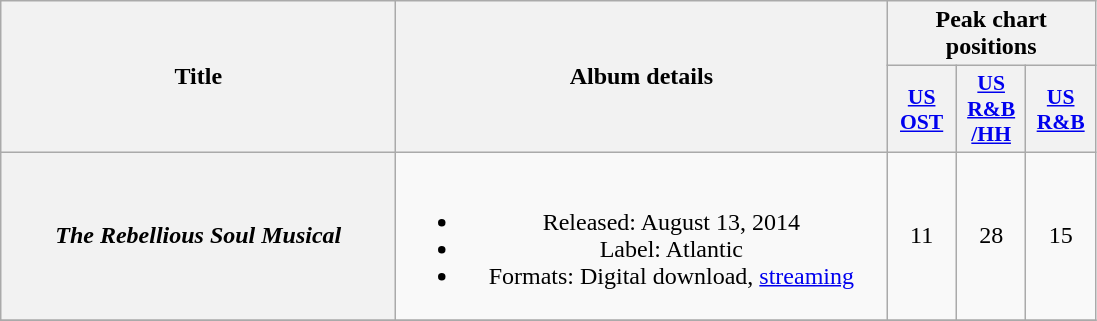<table class="wikitable plainrowheaders" style="text-align:center;">
<tr>
<th scope="col" rowspan="2" style="width:16em;">Title</th>
<th scope="col" rowspan="2" style="width:20em;">Album details</th>
<th scope="col" colspan="3">Peak chart positions</th>
</tr>
<tr>
<th scope="col" style="width:2.75em;font-size:90%;"><a href='#'>US<br>OST</a><br></th>
<th scope="col" style="width:2.75em;font-size:90%;"><a href='#'>US<br>R&B<br>/HH</a><br></th>
<th scope="col" style="width:2.75em;font-size:90%;"><a href='#'>US<br>R&B</a><br></th>
</tr>
<tr>
<th scope="row"><em>The Rebellious Soul Musical</em></th>
<td><br><ul><li>Released: August 13, 2014</li><li>Label: Atlantic</li><li>Formats: Digital download, <a href='#'>streaming</a></li></ul></td>
<td>11</td>
<td>28</td>
<td>15</td>
</tr>
<tr>
</tr>
</table>
